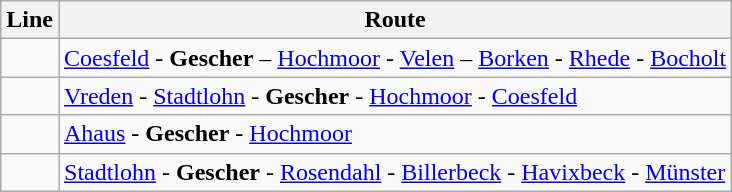<table class="wikitable">
<tr class="hintergrundfarbe6">
<th>Line</th>
<th>Route</th>
</tr>
<tr>
<td align="center"></td>
<td><a href='#'>Coesfeld</a> - <strong>Gescher</strong> – <a href='#'>Hochmoor</a> - <a href='#'>Velen</a> – <a href='#'>Borken</a> - <a href='#'>Rhede</a> - <a href='#'>Bocholt</a></td>
</tr>
<tr>
<td align="center"></td>
<td><a href='#'>Vreden</a> - <a href='#'>Stadtlohn</a> - <strong>Gescher</strong> - <a href='#'>Hochmoor</a> - <a href='#'>Coesfeld</a></td>
</tr>
<tr>
<td align="center"></td>
<td><a href='#'>Ahaus</a> - <strong>Gescher</strong> - <a href='#'>Hochmoor</a></td>
</tr>
<tr>
<td align="center"></td>
<td><a href='#'>Stadtlohn</a> - <strong>Gescher</strong> - <a href='#'>Rosendahl</a> - <a href='#'>Billerbeck</a> - <a href='#'>Havixbeck</a> - <a href='#'>Münster</a></td>
</tr>
</table>
